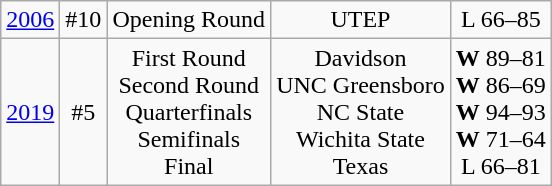<table class="wikitable">
<tr align="center">
<td><a href='#'>2006</a></td>
<td>#10</td>
<td>Opening Round</td>
<td>UTEP</td>
<td>L 66–85</td>
</tr>
<tr align="center">
<td><a href='#'>2019</a></td>
<td>#5</td>
<td>First Round<br>Second Round<br>Quarterfinals<br>Semifinals<br>Final</td>
<td>Davidson<br>UNC Greensboro<br>NC State<br>Wichita State<br>Texas</td>
<td><strong>W</strong> 89–81<br><strong>W</strong> 86–69<br> <strong>W</strong> 94–93<br><strong>W</strong> 71–64<br>L 66–81</td>
</tr>
</table>
